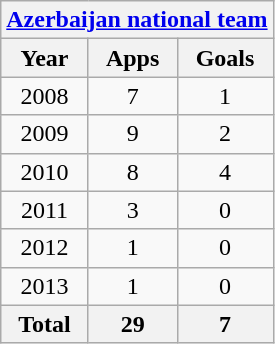<table class="wikitable" style="text-align:center">
<tr>
<th colspan=3><a href='#'>Azerbaijan national team</a></th>
</tr>
<tr>
<th>Year</th>
<th>Apps</th>
<th>Goals</th>
</tr>
<tr>
<td>2008</td>
<td>7</td>
<td>1</td>
</tr>
<tr>
<td>2009</td>
<td>9</td>
<td>2</td>
</tr>
<tr>
<td>2010</td>
<td>8</td>
<td>4</td>
</tr>
<tr>
<td>2011</td>
<td>3</td>
<td>0</td>
</tr>
<tr>
<td>2012</td>
<td>1</td>
<td>0</td>
</tr>
<tr>
<td>2013</td>
<td>1</td>
<td>0</td>
</tr>
<tr>
<th>Total</th>
<th>29</th>
<th>7</th>
</tr>
</table>
